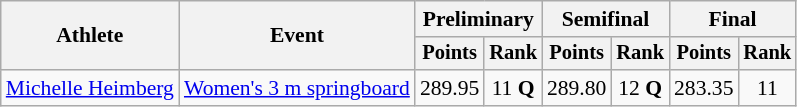<table class=wikitable style="font-size:90%">
<tr>
<th rowspan="2">Athlete</th>
<th rowspan="2">Event</th>
<th colspan="2">Preliminary</th>
<th colspan="2">Semifinal</th>
<th colspan="2">Final</th>
</tr>
<tr style="font-size:95%">
<th>Points</th>
<th>Rank</th>
<th>Points</th>
<th>Rank</th>
<th>Points</th>
<th>Rank</th>
</tr>
<tr align=center>
<td align=left><a href='#'>Michelle Heimberg</a></td>
<td align=left><a href='#'>Women's 3 m springboard</a></td>
<td>289.95</td>
<td>11 <strong>Q</strong></td>
<td>289.80</td>
<td>12 <strong>Q</strong></td>
<td>283.35</td>
<td>11</td>
</tr>
</table>
